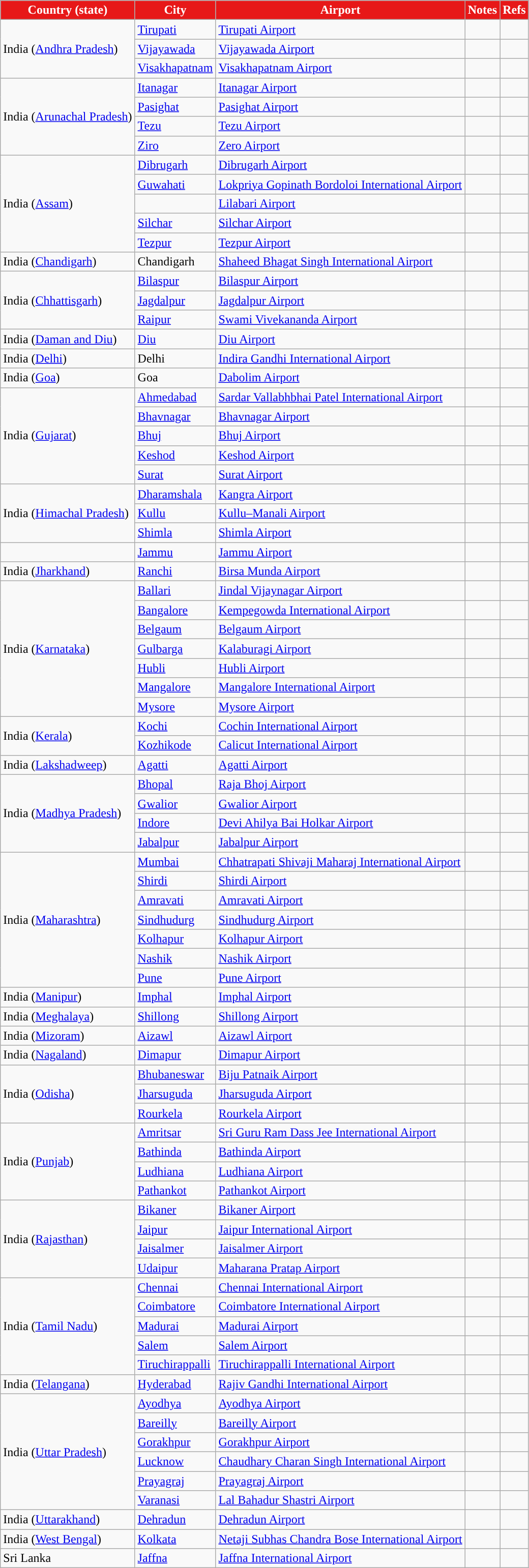<table class="wikitable sortable">
<tr>
<th style="background:#E71818; color:#FFFFFF;">Country (state)</th>
<th style="background:#E71818; color:#FFFFFF;">City</th>
<th style="background:#E71818; color:#FFFFFF;">Airport</th>
<th style="background:#E71818; color:#FFFFFF;">Notes</th>
<th style="background:#E71818; color:#FFFFFF;" class="unsortable">Refs</th>
</tr>
<tr>
<td rowspan="3">India (<a href='#'>Andhra Pradesh</a>)</td>
<td><a href='#'>Tirupati</a></td>
<td><a href='#'>Tirupati Airport</a></td>
<td></td>
<td align=center></td>
</tr>
<tr>
<td><a href='#'>Vijayawada</a></td>
<td><a href='#'>Vijayawada Airport</a></td>
<td></td>
</tr>
<tr>
<td><a href='#'>Visakhapatnam</a></td>
<td><a href='#'>Visakhapatnam Airport</a></td>
<td></td>
<td align=center></td>
</tr>
<tr>
<td rowspan="4">India (<a href='#'>Arunachal Pradesh</a>)</td>
<td><a href='#'>Itanagar</a></td>
<td><a href='#'>Itanagar Airport</a></td>
<td></td>
<td align=center></td>
</tr>
<tr>
<td><a href='#'>Pasighat</a></td>
<td><a href='#'>Pasighat Airport</a></td>
<td></td>
<td align=center></td>
</tr>
<tr>
<td><a href='#'>Tezu</a></td>
<td><a href='#'>Tezu Airport</a></td>
<td></td>
<td align=center></td>
</tr>
<tr>
<td><a href='#'>Ziro</a></td>
<td><a href='#'>Zero Airport</a></td>
<td></td>
<td align=center></td>
</tr>
<tr>
<td rowspan="5">India (<a href='#'>Assam</a>)</td>
<td><a href='#'>Dibrugarh</a></td>
<td><a href='#'>Dibrugarh Airport</a></td>
<td></td>
<td align=center></td>
</tr>
<tr>
<td><a href='#'>Guwahati</a></td>
<td><a href='#'>Lokpriya Gopinath Bordoloi International Airport</a></td>
<td></td>
<td></td>
</tr>
<tr>
<td></td>
<td><a href='#'>Lilabari Airport</a></td>
<td></td>
<td></td>
</tr>
<tr>
<td><a href='#'>Silchar</a></td>
<td><a href='#'>Silchar Airport</a></td>
<td></td>
<td align=center></td>
</tr>
<tr>
<td><a href='#'>Tezpur</a></td>
<td><a href='#'>Tezpur Airport</a></td>
<td></td>
<td></td>
</tr>
<tr>
<td>India (<a href='#'>Chandigarh</a>)</td>
<td>Chandigarh</td>
<td><a href='#'>Shaheed Bhagat Singh International Airport</a></td>
<td></td>
<td></td>
</tr>
<tr>
<td rowspan="3">India (<a href='#'>Chhattisgarh</a>)</td>
<td><a href='#'>Bilaspur</a></td>
<td><a href='#'>Bilaspur Airport</a></td>
<td></td>
<td></td>
</tr>
<tr>
<td><a href='#'>Jagdalpur</a></td>
<td><a href='#'>Jagdalpur Airport</a></td>
<td></td>
<td></td>
</tr>
<tr>
<td><a href='#'>Raipur</a></td>
<td><a href='#'>Swami Vivekananda Airport</a></td>
<td></td>
<td></td>
</tr>
<tr>
<td>India (<a href='#'>Daman and Diu</a>)</td>
<td><a href='#'>Diu</a></td>
<td><a href='#'>Diu Airport</a></td>
<td></td>
<td></td>
</tr>
<tr>
<td>India (<a href='#'>Delhi</a>)</td>
<td>Delhi</td>
<td><a href='#'>Indira Gandhi International Airport</a></td>
<td></td>
<td align=center></td>
</tr>
<tr>
<td>India (<a href='#'>Goa</a>)</td>
<td>Goa</td>
<td><a href='#'>Dabolim Airport</a></td>
<td></td>
<td></td>
</tr>
<tr>
<td rowspan="5">India (<a href='#'>Gujarat</a>)</td>
<td><a href='#'>Ahmedabad</a></td>
<td><a href='#'>Sardar Vallabhbhai Patel International Airport</a></td>
<td></td>
<td></td>
</tr>
<tr>
<td><a href='#'>Bhavnagar</a></td>
<td><a href='#'>Bhavnagar Airport</a></td>
<td></td>
<td></td>
</tr>
<tr>
<td><a href='#'>Bhuj</a></td>
<td><a href='#'>Bhuj Airport</a></td>
<td></td>
<td></td>
</tr>
<tr>
<td><a href='#'>Keshod</a></td>
<td><a href='#'>Keshod Airport</a></td>
<td></td>
<td></td>
</tr>
<tr>
<td><a href='#'>Surat</a></td>
<td><a href='#'>Surat Airport</a></td>
<td></td>
<td></td>
</tr>
<tr>
<td rowspan="3">India (<a href='#'>Himachal Pradesh</a>)</td>
<td><a href='#'>Dharamshala</a></td>
<td><a href='#'>Kangra Airport</a></td>
<td></td>
<td></td>
</tr>
<tr>
<td><a href='#'>Kullu</a></td>
<td><a href='#'>Kullu–Manali Airport</a></td>
<td></td>
<td></td>
</tr>
<tr>
<td><a href='#'>Shimla</a></td>
<td><a href='#'>Shimla Airport</a></td>
<td></td>
<td></td>
</tr>
<tr>
<td></td>
<td><a href='#'>Jammu</a></td>
<td><a href='#'>Jammu Airport</a></td>
<td></td>
<td align=center></td>
</tr>
<tr>
<td>India (<a href='#'>Jharkhand</a>)</td>
<td><a href='#'>Ranchi</a></td>
<td><a href='#'>Birsa Munda Airport</a></td>
<td></td>
<td></td>
</tr>
<tr>
<td rowspan="7">India (<a href='#'>Karnataka</a>)</td>
<td><a href='#'>Ballari</a></td>
<td><a href='#'>Jindal Vijaynagar Airport</a></td>
<td></td>
<td align=center></td>
</tr>
<tr>
<td><a href='#'>Bangalore</a></td>
<td><a href='#'>Kempegowda International Airport</a></td>
<td></td>
<td align=center></td>
</tr>
<tr>
<td><a href='#'>Belgaum</a></td>
<td><a href='#'>Belgaum Airport</a></td>
<td></td>
<td></td>
</tr>
<tr>
<td><a href='#'>Gulbarga</a></td>
<td><a href='#'>Kalaburagi Airport</a></td>
<td></td>
<td align=center></td>
</tr>
<tr>
<td><a href='#'>Hubli</a></td>
<td><a href='#'>Hubli Airport</a></td>
<td></td>
<td></td>
</tr>
<tr>
<td><a href='#'>Mangalore</a></td>
<td><a href='#'>Mangalore International Airport</a></td>
<td></td>
<td align=center></td>
</tr>
<tr>
<td><a href='#'>Mysore</a></td>
<td><a href='#'>Mysore Airport</a></td>
<td></td>
<td></td>
</tr>
<tr>
<td rowspan="2">India (<a href='#'>Kerala</a>)</td>
<td><a href='#'>Kochi</a></td>
<td><a href='#'>Cochin International Airport</a></td>
<td></td>
<td></td>
</tr>
<tr>
<td><a href='#'>Kozhikode</a></td>
<td><a href='#'>Calicut International Airport</a></td>
<td></td>
<td></td>
</tr>
<tr>
<td>India (<a href='#'>Lakshadweep</a>)</td>
<td><a href='#'>Agatti</a></td>
<td><a href='#'>Agatti Airport</a></td>
<td></td>
<td></td>
</tr>
<tr>
<td rowspan="4">India (<a href='#'>Madhya Pradesh</a>)</td>
<td><a href='#'>Bhopal</a></td>
<td><a href='#'>Raja Bhoj Airport</a></td>
<td></td>
<td></td>
</tr>
<tr>
<td><a href='#'>Gwalior</a></td>
<td><a href='#'>Gwalior Airport</a></td>
<td></td>
<td></td>
</tr>
<tr>
<td><a href='#'>Indore</a></td>
<td><a href='#'>Devi Ahilya Bai Holkar Airport</a></td>
<td></td>
<td></td>
</tr>
<tr>
<td><a href='#'>Jabalpur</a></td>
<td><a href='#'>Jabalpur Airport</a></td>
<td></td>
<td></td>
</tr>
<tr>
<td rowspan="7">India (<a href='#'>Maharashtra</a>)</td>
<td><a href='#'>Mumbai</a></td>
<td><a href='#'>Chhatrapati Shivaji Maharaj International Airport</a></td>
<td></td>
<td align=center></td>
</tr>
<tr>
<td><a href='#'>Shirdi</a></td>
<td><a href='#'>Shirdi Airport</a></td>
<td></td>
<td></td>
</tr>
<tr>
<td><a href='#'>Amravati</a></td>
<td><a href='#'>Amravati Airport</a></td>
<td></td>
<td></td>
</tr>
<tr>
<td><a href='#'>Sindhudurg</a></td>
<td><a href='#'>Sindhudurg Airport</a></td>
<td></td>
<td></td>
</tr>
<tr>
<td><a href='#'>Kolhapur</a></td>
<td><a href='#'>Kolhapur Airport</a></td>
<td></td>
<td></td>
</tr>
<tr>
<td><a href='#'>Nashik</a></td>
<td><a href='#'>Nashik Airport</a></td>
<td></td>
<td></td>
</tr>
<tr>
<td><a href='#'>Pune</a></td>
<td><a href='#'>Pune Airport</a></td>
<td></td>
<td></td>
</tr>
<tr>
<td>India (<a href='#'>Manipur</a>)</td>
<td><a href='#'>Imphal</a></td>
<td><a href='#'>Imphal Airport</a></td>
<td></td>
<td align=center></td>
</tr>
<tr>
<td>India (<a href='#'>Meghalaya</a>)</td>
<td><a href='#'>Shillong</a></td>
<td><a href='#'>Shillong Airport</a></td>
<td></td>
<td align=center></td>
</tr>
<tr>
<td>India (<a href='#'>Mizoram</a>)</td>
<td><a href='#'>Aizawl</a></td>
<td><a href='#'>Aizawl Airport</a></td>
<td></td>
<td align=center></td>
</tr>
<tr>
<td>India (<a href='#'>Nagaland</a>)</td>
<td><a href='#'>Dimapur</a></td>
<td><a href='#'>Dimapur Airport</a></td>
<td></td>
<td align=center></td>
</tr>
<tr>
<td rowspan="3”">India (<a href='#'>Odisha</a>)</td>
<td><a href='#'>Bhubaneswar</a></td>
<td><a href='#'>Biju Patnaik Airport</a></td>
<td></td>
<td></td>
</tr>
<tr>
<td><a href='#'>Jharsuguda</a></td>
<td><a href='#'>Jharsuguda Airport</a></td>
<td></td>
<td align=center></td>
</tr>
<tr>
<td><a href='#'>Rourkela</a></td>
<td><a href='#'>Rourkela Airport</a></td>
<td></td>
<td align=center></td>
</tr>
<tr>
<td rowspan="4">India (<a href='#'>Punjab</a>)</td>
<td><a href='#'>Amritsar</a></td>
<td><a href='#'>Sri Guru Ram Dass Jee International Airport</a></td>
<td></td>
<td align=center></td>
</tr>
<tr>
<td><a href='#'>Bathinda</a></td>
<td><a href='#'>Bathinda Airport</a></td>
<td></td>
<td align=center></td>
</tr>
<tr>
<td><a href='#'>Ludhiana</a></td>
<td><a href='#'>Ludhiana Airport</a></td>
<td></td>
<td></td>
</tr>
<tr>
<td><a href='#'>Pathankot</a></td>
<td><a href='#'>Pathankot Airport</a></td>
<td></td>
<td></td>
</tr>
<tr>
<td rowspan="4">India (<a href='#'>Rajasthan</a>)</td>
<td><a href='#'>Bikaner</a></td>
<td><a href='#'>Bikaner Airport</a></td>
<td></td>
<td align=center></td>
</tr>
<tr>
<td><a href='#'>Jaipur</a></td>
<td><a href='#'>Jaipur International Airport</a></td>
<td></td>
<td align=center></td>
</tr>
<tr>
<td><a href='#'>Jaisalmer</a></td>
<td><a href='#'>Jaisalmer Airport</a></td>
<td></td>
<td align=center></td>
</tr>
<tr>
<td><a href='#'>Udaipur</a></td>
<td><a href='#'>Maharana Pratap Airport</a></td>
<td></td>
<td></td>
</tr>
<tr>
<td rowspan="5">India (<a href='#'>Tamil Nadu</a>)</td>
<td><a href='#'>Chennai</a></td>
<td><a href='#'>Chennai International Airport</a></td>
<td></td>
<td align=center></td>
</tr>
<tr>
<td><a href='#'>Coimbatore</a></td>
<td><a href='#'>Coimbatore International Airport</a></td>
<td></td>
<td align=center></td>
</tr>
<tr>
<td><a href='#'>Madurai</a></td>
<td><a href='#'>Madurai Airport</a></td>
<td></td>
<td></td>
</tr>
<tr>
<td><a href='#'>Salem</a></td>
<td><a href='#'>Salem Airport</a></td>
<td></td>
<td align=center></td>
</tr>
<tr>
<td><a href='#'>Tiruchirappalli</a></td>
<td><a href='#'>Tiruchirappalli International Airport</a></td>
<td></td>
<td align=center></td>
</tr>
<tr>
<td>India (<a href='#'>Telangana</a>)</td>
<td><a href='#'>Hyderabad</a></td>
<td><a href='#'>Rajiv Gandhi International Airport</a></td>
<td></td>
<td></td>
</tr>
<tr>
<td rowspan="6">India (<a href='#'>Uttar Pradesh</a>)</td>
<td><a href='#'>Ayodhya</a></td>
<td><a href='#'>Ayodhya Airport</a></td>
<td></td>
<td align=center></td>
</tr>
<tr>
<td><a href='#'>Bareilly</a></td>
<td><a href='#'>Bareilly Airport</a></td>
<td></td>
<td align=center></td>
</tr>
<tr>
<td><a href='#'>Gorakhpur</a></td>
<td><a href='#'>Gorakhpur Airport</a></td>
<td></td>
<td></td>
</tr>
<tr>
<td><a href='#'>Lucknow</a></td>
<td><a href='#'>Chaudhary Charan Singh International Airport</a></td>
<td></td>
<td align=center></td>
</tr>
<tr>
<td><a href='#'>Prayagraj</a></td>
<td><a href='#'>Prayagraj Airport</a></td>
<td></td>
<td align=center></td>
</tr>
<tr>
<td><a href='#'>Varanasi</a></td>
<td><a href='#'>Lal Bahadur Shastri Airport</a></td>
<td></td>
<td align=center></td>
</tr>
<tr>
<td>India (<a href='#'>Uttarakhand</a>)</td>
<td><a href='#'>Dehradun</a></td>
<td><a href='#'>Dehradun Airport</a></td>
<td></td>
<td></td>
</tr>
<tr>
<td>India (<a href='#'>West Bengal</a>)</td>
<td><a href='#'>Kolkata</a></td>
<td><a href='#'>Netaji Subhas Chandra Bose International Airport</a></td>
<td></td>
<td align=center></td>
</tr>
<tr>
<td>Sri Lanka</td>
<td><a href='#'>Jaffna</a></td>
<td><a href='#'>Jaffna International Airport</a></td>
<td></td>
<td align=center></td>
</tr>
</table>
